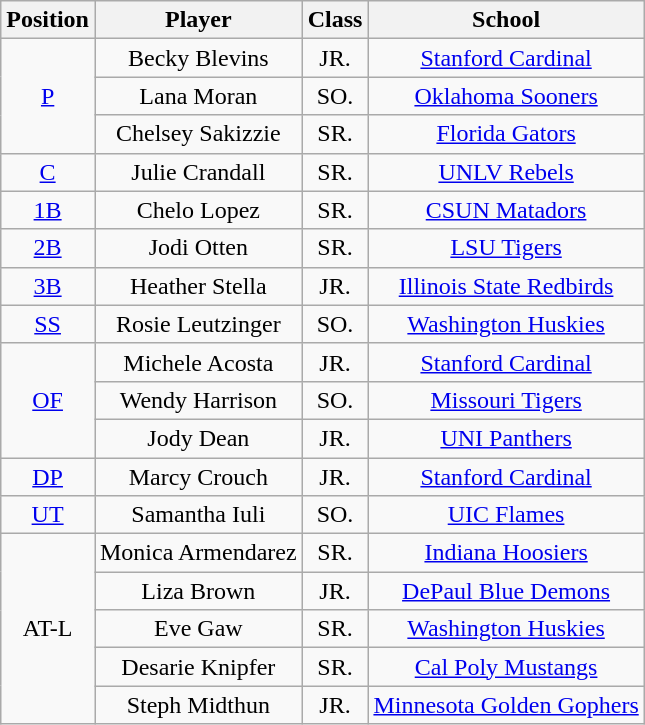<table class="wikitable">
<tr>
<th>Position</th>
<th>Player</th>
<th>Class</th>
<th>School</th>
</tr>
<tr align=center>
<td rowspan=3><a href='#'>P</a></td>
<td>Becky Blevins</td>
<td>JR.</td>
<td><a href='#'>Stanford Cardinal</a></td>
</tr>
<tr align=center>
<td>Lana Moran</td>
<td>SO.</td>
<td><a href='#'>Oklahoma Sooners</a></td>
</tr>
<tr align=center>
<td>Chelsey Sakizzie</td>
<td>SR.</td>
<td><a href='#'>Florida Gators</a></td>
</tr>
<tr align=center>
<td rowspan=1><a href='#'>C</a></td>
<td>Julie Crandall</td>
<td>SR.</td>
<td><a href='#'>UNLV Rebels</a></td>
</tr>
<tr align=center>
<td rowspan=1><a href='#'>1B</a></td>
<td>Chelo Lopez</td>
<td>SR.</td>
<td><a href='#'>CSUN Matadors</a></td>
</tr>
<tr align=center>
<td rowspan=1><a href='#'>2B</a></td>
<td>Jodi Otten</td>
<td>SR.</td>
<td><a href='#'>LSU Tigers</a></td>
</tr>
<tr align=center>
<td rowspan=1><a href='#'>3B</a></td>
<td>Heather Stella</td>
<td>JR.</td>
<td><a href='#'>Illinois State Redbirds</a></td>
</tr>
<tr align=center>
<td rowspan=1><a href='#'>SS</a></td>
<td>Rosie Leutzinger</td>
<td>SO.</td>
<td><a href='#'>Washington Huskies</a></td>
</tr>
<tr align=center>
<td rowspan=3><a href='#'>OF</a></td>
<td>Michele Acosta</td>
<td>JR.</td>
<td><a href='#'>Stanford Cardinal</a></td>
</tr>
<tr align=center>
<td>Wendy Harrison</td>
<td>SO.</td>
<td><a href='#'>Missouri Tigers</a></td>
</tr>
<tr align=center>
<td>Jody Dean</td>
<td>JR.</td>
<td><a href='#'>UNI Panthers</a></td>
</tr>
<tr align=center>
<td rowspan=1><a href='#'>DP</a></td>
<td>Marcy Crouch</td>
<td>JR.</td>
<td><a href='#'>Stanford Cardinal</a></td>
</tr>
<tr align=center>
<td rowspan=1><a href='#'>UT</a></td>
<td>Samantha Iuli</td>
<td>SO.</td>
<td><a href='#'>UIC Flames</a></td>
</tr>
<tr align=center>
<td rowspan=6>AT-L</td>
<td>Monica Armendarez</td>
<td>SR.</td>
<td><a href='#'>Indiana Hoosiers</a></td>
</tr>
<tr align=center>
<td>Liza Brown</td>
<td>JR.</td>
<td><a href='#'>DePaul Blue Demons</a></td>
</tr>
<tr align=center>
<td>Eve Gaw</td>
<td>SR.</td>
<td><a href='#'>Washington Huskies</a></td>
</tr>
<tr align=center>
<td>Desarie Knipfer</td>
<td>SR.</td>
<td><a href='#'>Cal Poly Mustangs</a></td>
</tr>
<tr align=center>
<td>Steph Midthun</td>
<td>JR.</td>
<td><a href='#'>Minnesota Golden Gophers</a></td>
</tr>
</table>
